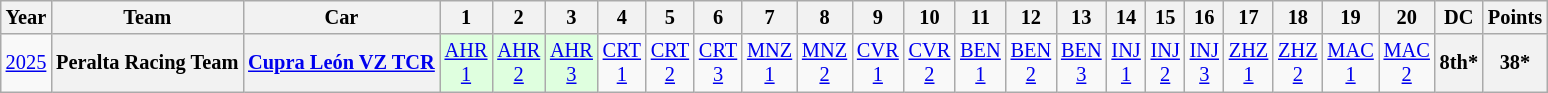<table class="wikitable" style="text-align:center; font-size:85%">
<tr>
<th>Year</th>
<th>Team</th>
<th>Car</th>
<th>1</th>
<th>2</th>
<th>3</th>
<th>4</th>
<th>5</th>
<th>6</th>
<th>7</th>
<th>8</th>
<th>9</th>
<th>10</th>
<th>11</th>
<th>12</th>
<th>13</th>
<th>14</th>
<th>15</th>
<th>16</th>
<th>17</th>
<th>18</th>
<th>19</th>
<th>20</th>
<th>DC</th>
<th>Points</th>
</tr>
<tr>
<td><a href='#'>2025</a></td>
<th>Peralta Racing Team</th>
<th><a href='#'>Cupra León VZ TCR</a></th>
<td style="background:#DFFFDF;"><a href='#'>AHR<br>1</a><br></td>
<td style="background:#DFFFDF;"><a href='#'>AHR<br>2</a><br></td>
<td style="background:#DFFFDF;"><a href='#'>AHR<br>3</a><br></td>
<td style="background:#;"><a href='#'>CRT<br>1</a><br></td>
<td style="background:#;"><a href='#'>CRT<br>2</a><br></td>
<td style="background:#;"><a href='#'>CRT<br>3</a><br></td>
<td style="background:#;"><a href='#'>MNZ<br>1</a><br></td>
<td style="background:#;"><a href='#'>MNZ<br>2</a><br></td>
<td style="background:#;"><a href='#'>CVR<br>1</a><br></td>
<td style="background:#;"><a href='#'>CVR<br>2</a><br></td>
<td style="background:#;"><a href='#'>BEN<br>1</a><br></td>
<td style="background:#;"><a href='#'>BEN<br>2</a><br></td>
<td style="background:#;"><a href='#'>BEN<br>3</a><br></td>
<td style="background:#;"><a href='#'>INJ<br>1</a><br></td>
<td style="background:#;"><a href='#'>INJ<br>2</a><br></td>
<td style="background:#;"><a href='#'>INJ<br>3</a><br></td>
<td style="background:#;"><a href='#'>ZHZ<br>1</a><br></td>
<td style="background:#;"><a href='#'>ZHZ<br>2</a><br></td>
<td style="background:#;"><a href='#'>MAC<br>1</a><br></td>
<td style="background:#;"><a href='#'>MAC<br>2</a><br></td>
<th>8th*</th>
<th>38*</th>
</tr>
</table>
